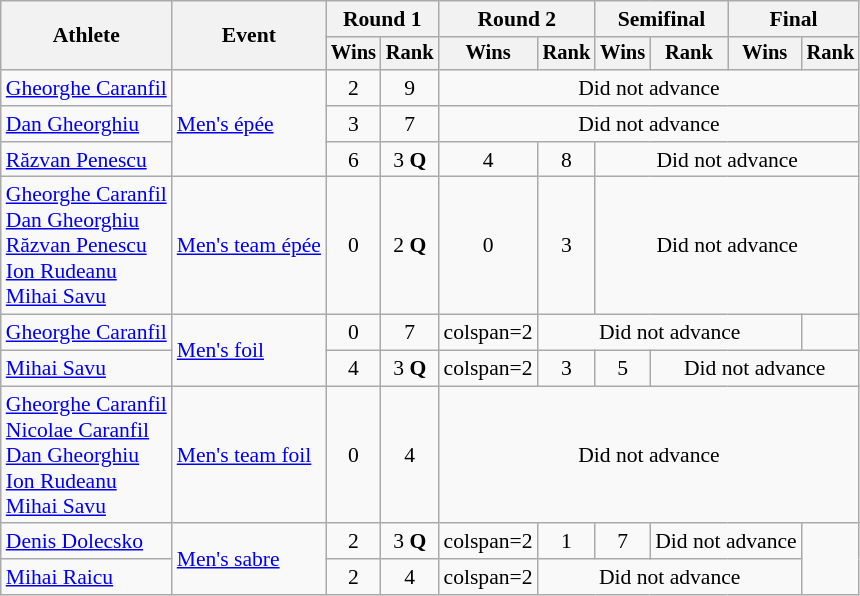<table class="wikitable" style="font-size:90%">
<tr>
<th rowspan=2>Athlete</th>
<th rowspan=2>Event</th>
<th colspan=2>Round 1</th>
<th colspan=2>Round 2</th>
<th colspan=2>Semifinal</th>
<th colspan=2>Final</th>
</tr>
<tr style="font-size:95%">
<th>Wins</th>
<th>Rank</th>
<th>Wins</th>
<th>Rank</th>
<th>Wins</th>
<th>Rank</th>
<th>Wins</th>
<th>Rank</th>
</tr>
<tr align=center>
<td align=left><a href='#'>Gheorghe Caranfil</a></td>
<td align=left rowspan=3><a href='#'>Men's épée</a></td>
<td>2</td>
<td>9</td>
<td colspan=6>Did not advance</td>
</tr>
<tr align=center>
<td align=left><a href='#'>Dan Gheorghiu</a></td>
<td>3</td>
<td>7</td>
<td colspan=6>Did not advance</td>
</tr>
<tr align=center>
<td align=left><a href='#'>Răzvan Penescu</a></td>
<td>6</td>
<td>3 <strong>Q</strong></td>
<td>4</td>
<td>8</td>
<td colspan=4>Did not advance</td>
</tr>
<tr align=center>
<td align=left><a href='#'>Gheorghe Caranfil</a> <br> <a href='#'>Dan Gheorghiu</a> <br> <a href='#'>Răzvan Penescu</a> <br> <a href='#'>Ion Rudeanu</a> <br> <a href='#'>Mihai Savu</a></td>
<td align=left><a href='#'>Men's team épée</a></td>
<td>0</td>
<td>2 <strong>Q</strong></td>
<td>0</td>
<td>3</td>
<td colspan=4>Did not advance</td>
</tr>
<tr align=center>
<td align=left><a href='#'>Gheorghe Caranfil</a></td>
<td align=left rowspan=2><a href='#'>Men's foil</a></td>
<td>0</td>
<td>7</td>
<td>colspan=2 </td>
<td colspan=4>Did not advance</td>
</tr>
<tr align=center>
<td align=left><a href='#'>Mihai Savu</a></td>
<td>4</td>
<td>3 <strong>Q</strong></td>
<td>colspan=2 </td>
<td>3</td>
<td>5</td>
<td colspan=4>Did not advance</td>
</tr>
<tr align=center>
<td align=left><a href='#'>Gheorghe Caranfil</a> <br> <a href='#'>Nicolae Caranfil</a> <br> <a href='#'>Dan Gheorghiu</a> <br> <a href='#'>Ion Rudeanu</a> <br> <a href='#'>Mihai Savu</a></td>
<td align=left><a href='#'>Men's team foil</a></td>
<td>0</td>
<td>4</td>
<td colspan=6>Did not advance</td>
</tr>
<tr align=center>
<td align=left><a href='#'>Denis Dolecsko</a></td>
<td align=left rowspan=2><a href='#'>Men's sabre</a></td>
<td>2</td>
<td>3 <strong>Q</strong></td>
<td>colspan=2 </td>
<td>1</td>
<td>7</td>
<td colspan=2>Did not advance</td>
</tr>
<tr align=center>
<td align=left><a href='#'>Mihai Raicu</a></td>
<td>2</td>
<td>4</td>
<td>colspan=2 </td>
<td colspan=4>Did not advance</td>
</tr>
</table>
